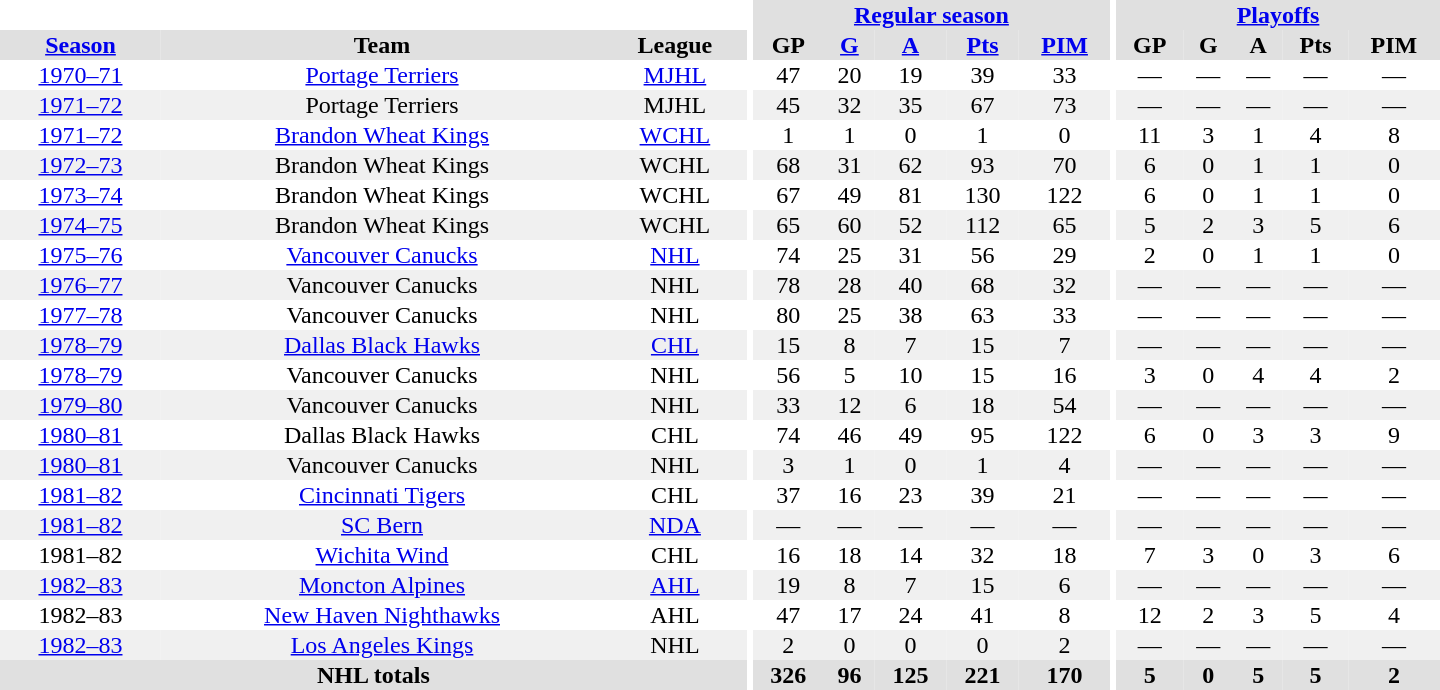<table border="0" cellpadding="1" cellspacing="0" style="text-align:center; width:60em">
<tr bgcolor="#e0e0e0">
<th colspan="3" bgcolor="#ffffff"></th>
<th rowspan="100" bgcolor="#ffffff"></th>
<th colspan="5"><a href='#'>Regular season</a></th>
<th rowspan="100" bgcolor="#ffffff"></th>
<th colspan="5"><a href='#'>Playoffs</a></th>
</tr>
<tr bgcolor="#e0e0e0">
<th><a href='#'>Season</a></th>
<th>Team</th>
<th>League</th>
<th>GP</th>
<th><a href='#'>G</a></th>
<th><a href='#'>A</a></th>
<th><a href='#'>Pts</a></th>
<th><a href='#'>PIM</a></th>
<th>GP</th>
<th>G</th>
<th>A</th>
<th>Pts</th>
<th>PIM</th>
</tr>
<tr>
<td><a href='#'>1970–71</a></td>
<td><a href='#'>Portage Terriers</a></td>
<td><a href='#'>MJHL</a></td>
<td>47</td>
<td>20</td>
<td>19</td>
<td>39</td>
<td>33</td>
<td>—</td>
<td>—</td>
<td>—</td>
<td>—</td>
<td>—</td>
</tr>
<tr bgcolor="#f0f0f0">
<td><a href='#'>1971–72</a></td>
<td>Portage Terriers</td>
<td>MJHL</td>
<td>45</td>
<td>32</td>
<td>35</td>
<td>67</td>
<td>73</td>
<td>—</td>
<td>—</td>
<td>—</td>
<td>—</td>
<td>—</td>
</tr>
<tr>
<td><a href='#'>1971–72</a></td>
<td><a href='#'>Brandon Wheat Kings</a></td>
<td><a href='#'>WCHL</a></td>
<td>1</td>
<td>1</td>
<td>0</td>
<td>1</td>
<td>0</td>
<td>11</td>
<td>3</td>
<td>1</td>
<td>4</td>
<td>8</td>
</tr>
<tr bgcolor="#f0f0f0">
<td><a href='#'>1972–73</a></td>
<td>Brandon Wheat Kings</td>
<td>WCHL</td>
<td>68</td>
<td>31</td>
<td>62</td>
<td>93</td>
<td>70</td>
<td>6</td>
<td>0</td>
<td>1</td>
<td>1</td>
<td>0</td>
</tr>
<tr>
<td><a href='#'>1973–74</a></td>
<td>Brandon Wheat Kings</td>
<td>WCHL</td>
<td>67</td>
<td>49</td>
<td>81</td>
<td>130</td>
<td>122</td>
<td>6</td>
<td>0</td>
<td>1</td>
<td>1</td>
<td>0</td>
</tr>
<tr bgcolor="#f0f0f0">
<td><a href='#'>1974–75</a></td>
<td>Brandon Wheat Kings</td>
<td>WCHL</td>
<td>65</td>
<td>60</td>
<td>52</td>
<td>112</td>
<td>65</td>
<td>5</td>
<td>2</td>
<td>3</td>
<td>5</td>
<td>6</td>
</tr>
<tr>
<td><a href='#'>1975–76</a></td>
<td><a href='#'>Vancouver Canucks</a></td>
<td><a href='#'>NHL</a></td>
<td>74</td>
<td>25</td>
<td>31</td>
<td>56</td>
<td>29</td>
<td>2</td>
<td>0</td>
<td>1</td>
<td>1</td>
<td>0</td>
</tr>
<tr bgcolor="#f0f0f0">
<td><a href='#'>1976–77</a></td>
<td>Vancouver Canucks</td>
<td>NHL</td>
<td>78</td>
<td>28</td>
<td>40</td>
<td>68</td>
<td>32</td>
<td>—</td>
<td>—</td>
<td>—</td>
<td>—</td>
<td>—</td>
</tr>
<tr>
<td><a href='#'>1977–78</a></td>
<td>Vancouver Canucks</td>
<td>NHL</td>
<td>80</td>
<td>25</td>
<td>38</td>
<td>63</td>
<td>33</td>
<td>—</td>
<td>—</td>
<td>—</td>
<td>—</td>
<td>—</td>
</tr>
<tr bgcolor="#f0f0f0">
<td><a href='#'>1978–79</a></td>
<td><a href='#'>Dallas Black Hawks</a></td>
<td><a href='#'>CHL</a></td>
<td>15</td>
<td>8</td>
<td>7</td>
<td>15</td>
<td>7</td>
<td>—</td>
<td>—</td>
<td>—</td>
<td>—</td>
<td>—</td>
</tr>
<tr>
<td><a href='#'>1978–79</a></td>
<td>Vancouver Canucks</td>
<td>NHL</td>
<td>56</td>
<td>5</td>
<td>10</td>
<td>15</td>
<td>16</td>
<td>3</td>
<td>0</td>
<td>4</td>
<td>4</td>
<td>2</td>
</tr>
<tr bgcolor="#f0f0f0">
<td><a href='#'>1979–80</a></td>
<td>Vancouver Canucks</td>
<td>NHL</td>
<td>33</td>
<td>12</td>
<td>6</td>
<td>18</td>
<td>54</td>
<td>—</td>
<td>—</td>
<td>—</td>
<td>—</td>
<td>—</td>
</tr>
<tr>
<td><a href='#'>1980–81</a></td>
<td>Dallas Black Hawks</td>
<td>CHL</td>
<td>74</td>
<td>46</td>
<td>49</td>
<td>95</td>
<td>122</td>
<td>6</td>
<td>0</td>
<td>3</td>
<td>3</td>
<td>9</td>
</tr>
<tr bgcolor="#f0f0f0">
<td><a href='#'>1980–81</a></td>
<td>Vancouver Canucks</td>
<td>NHL</td>
<td>3</td>
<td>1</td>
<td>0</td>
<td>1</td>
<td>4</td>
<td>—</td>
<td>—</td>
<td>—</td>
<td>—</td>
<td>—</td>
</tr>
<tr>
<td><a href='#'>1981–82</a></td>
<td><a href='#'>Cincinnati Tigers</a></td>
<td>CHL</td>
<td>37</td>
<td>16</td>
<td>23</td>
<td>39</td>
<td>21</td>
<td>—</td>
<td>—</td>
<td>—</td>
<td>—</td>
<td>—</td>
</tr>
<tr bgcolor="#f0f0f0">
<td><a href='#'>1981–82</a></td>
<td><a href='#'>SC Bern</a></td>
<td><a href='#'>NDA</a></td>
<td>—</td>
<td>—</td>
<td>—</td>
<td>—</td>
<td>—</td>
<td>—</td>
<td>—</td>
<td>—</td>
<td>—</td>
<td>—</td>
</tr>
<tr>
<td>1981–82</td>
<td><a href='#'>Wichita Wind</a></td>
<td>CHL</td>
<td>16</td>
<td>18</td>
<td>14</td>
<td>32</td>
<td>18</td>
<td>7</td>
<td>3</td>
<td>0</td>
<td>3</td>
<td>6</td>
</tr>
<tr bgcolor="#f0f0f0">
<td><a href='#'>1982–83</a></td>
<td><a href='#'>Moncton Alpines</a></td>
<td><a href='#'>AHL</a></td>
<td>19</td>
<td>8</td>
<td>7</td>
<td>15</td>
<td>6</td>
<td>—</td>
<td>—</td>
<td>—</td>
<td>—</td>
<td>—</td>
</tr>
<tr>
<td>1982–83</td>
<td><a href='#'>New Haven Nighthawks</a></td>
<td>AHL</td>
<td>47</td>
<td>17</td>
<td>24</td>
<td>41</td>
<td>8</td>
<td>12</td>
<td>2</td>
<td>3</td>
<td>5</td>
<td>4</td>
</tr>
<tr bgcolor="#f0f0f0">
<td><a href='#'>1982–83</a></td>
<td><a href='#'>Los Angeles Kings</a></td>
<td>NHL</td>
<td>2</td>
<td>0</td>
<td>0</td>
<td>0</td>
<td>2</td>
<td>—</td>
<td>—</td>
<td>—</td>
<td>—</td>
<td>—</td>
</tr>
<tr bgcolor="#e0e0e0">
<th colspan="3">NHL totals</th>
<th>326</th>
<th>96</th>
<th>125</th>
<th>221</th>
<th>170</th>
<th>5</th>
<th>0</th>
<th>5</th>
<th>5</th>
<th>2</th>
</tr>
</table>
